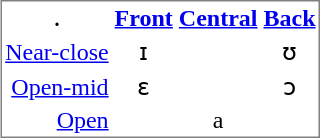<table border="0" cellspacing="0" cellpadding="2" style="text-align: center;font-family: Arial Unicode MS, Lucida Sans Unicode; border:1px solid grey; display:block; float:right; margin:10px">
<tr>
<th><small>.</small></th>
<th><a href='#'>Front</a></th>
<th><a href='#'>Central</a></th>
<th><a href='#'>Back</a></th>
</tr>
<tr>
<td style="text-align: right;"><a href='#'>Near-close</a></td>
<td>ɪ</td>
<td></td>
<td>ʊ</td>
</tr>
<tr>
<td style="text-align: right;"><a href='#'>Open-mid</a></td>
<td>ɛ</td>
<td></td>
<td>ɔ</td>
</tr>
<tr>
<td style="text-align: right;"><a href='#'>Open</a></td>
<td></td>
<td>a</td>
<td></td>
</tr>
</table>
